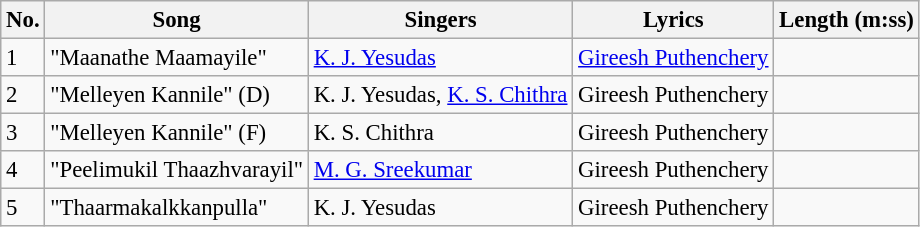<table class="wikitable" style="font-size:95%;">
<tr>
<th>No.</th>
<th>Song</th>
<th>Singers</th>
<th>Lyrics</th>
<th>Length (m:ss)</th>
</tr>
<tr>
<td>1</td>
<td>"Maanathe Maamayile"</td>
<td><a href='#'>K. J. Yesudas</a></td>
<td><a href='#'>Gireesh Puthenchery</a></td>
<td></td>
</tr>
<tr>
<td>2</td>
<td>"Melleyen Kannile" (D)</td>
<td>K. J. Yesudas, <a href='#'>K. S. Chithra</a></td>
<td>Gireesh Puthenchery</td>
<td></td>
</tr>
<tr>
<td>3</td>
<td>"Melleyen Kannile" (F)</td>
<td>K. S. Chithra</td>
<td>Gireesh Puthenchery</td>
<td></td>
</tr>
<tr>
<td>4</td>
<td>"Peelimukil Thaazhvarayil"</td>
<td><a href='#'>M. G. Sreekumar</a></td>
<td>Gireesh Puthenchery</td>
<td></td>
</tr>
<tr>
<td>5</td>
<td>"Thaarmakalkkanpulla"</td>
<td>K. J. Yesudas</td>
<td>Gireesh Puthenchery</td>
<td></td>
</tr>
</table>
